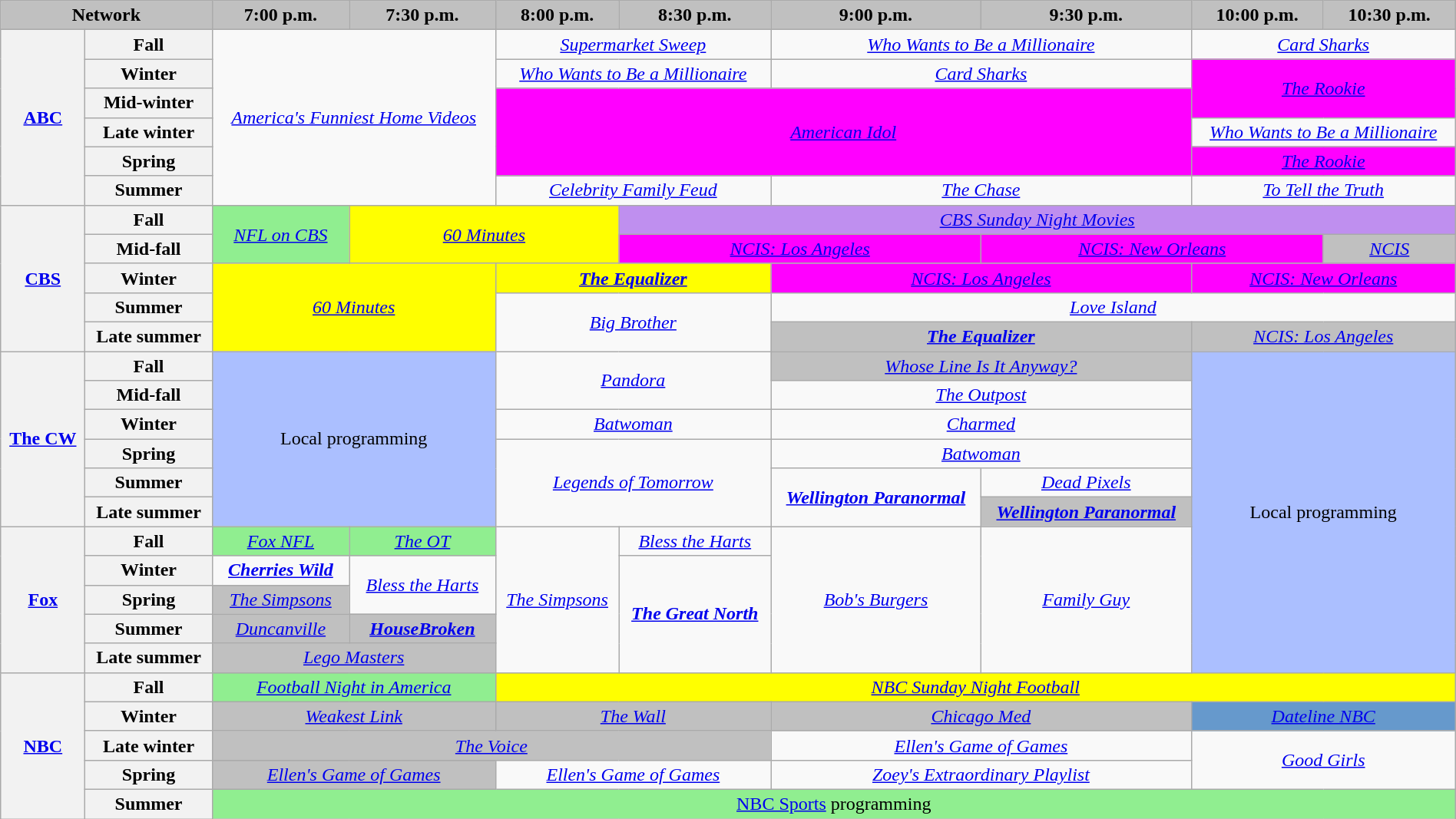<table class="wikitable" style="width:100%;margin-right:0;text-align:center">
<tr>
<th colspan="2" style="background-color:#C0C0C0;text-align:center">Network</th>
<th style="background-color:#C0C0C0;text-align:center">7:00 p.m.</th>
<th style="background-color:#C0C0C0;text-align:center">7:30 p.m.</th>
<th style="background-color:#C0C0C0;text-align:center">8:00 p.m.</th>
<th style="background-color:#C0C0C0;text-align:center">8:30 p.m.</th>
<th style="background-color:#C0C0C0;text-align:center">9:00 p.m.</th>
<th style="background-color:#C0C0C0;text-align:center">9:30 p.m.</th>
<th style="background-color:#C0C0C0;text-align:center">10:00 p.m.</th>
<th style="background-color:#C0C0C0;text-align:center">10:30 p.m.</th>
</tr>
<tr>
<th rowspan="6"><a href='#'>ABC</a></th>
<th>Fall</th>
<td rowspan="6" colspan="2"><em><a href='#'>America's Funniest Home Videos</a></em></td>
<td colspan="2"><em><a href='#'>Supermarket Sweep</a></em></td>
<td colspan="2"><em><a href='#'>Who Wants to Be a Millionaire</a></em></td>
<td colspan="2"><em><a href='#'>Card Sharks</a></em></td>
</tr>
<tr>
<th>Winter</th>
<td colspan="2"><em><a href='#'>Who Wants to Be a Millionaire</a></em></td>
<td colspan="2"><em><a href='#'>Card Sharks</a></em></td>
<td rowspan="2" colspan="2" style="background:#FF00FF;"><em><a href='#'>The Rookie</a></em> </td>
</tr>
<tr>
<th>Mid-winter</th>
<td rowspan="3" colspan="4" style="background:#FF00FF;"><em><a href='#'>American Idol</a></em> </td>
</tr>
<tr>
<th>Late winter</th>
<td colspan="2"><em><a href='#'>Who Wants to Be a Millionaire</a></em></td>
</tr>
<tr>
<th>Spring</th>
<td colspan="2" style="background:#FF00FF;"><em><a href='#'>The Rookie</a></em> </td>
</tr>
<tr>
<th>Summer</th>
<td colspan="2"><em><a href='#'>Celebrity Family Feud</a></em></td>
<td colspan="2"><em><a href='#'>The Chase</a></em></td>
<td colspan="2"><em><a href='#'>To Tell the Truth</a></em></td>
</tr>
<tr>
<th rowspan="5"><a href='#'>CBS</a></th>
<th>Fall</th>
<td rowspan="2" style="background:lightgreen"><em><a href='#'>NFL on CBS</a></em> </td>
<td rowspan="2" colspan="2" style="background:#FFFF00;"><em><a href='#'>60 Minutes</a></em> </td>
<td colspan="5" style="background:#BF8FEF;"><em><a href='#'>CBS Sunday Night Movies</a></em> </td>
</tr>
<tr>
<th>Mid-fall</th>
<td colspan="2" style="background:#FF00FF;"><em><a href='#'>NCIS: Los Angeles</a></em> </td>
<td colspan="2" style="background:#FF00FF;"><em><a href='#'>NCIS: New Orleans</a></em> </td>
<td style="background:#C0C0C0;"><em><a href='#'>NCIS</a></em>  </td>
</tr>
<tr>
<th>Winter</th>
<td rowspan="3" colspan="2" style="background:#FFFF00;"><em><a href='#'>60 Minutes</a></em> </td>
<td colspan="2" style="background:#FFFF00;"><strong><em><a href='#'>The Equalizer</a></em></strong> </td>
<td colspan="2" style="background:#FF00FF;"><em><a href='#'>NCIS: Los Angeles</a></em> </td>
<td colspan="2" style="background:#FF00FF;"><em><a href='#'>NCIS: New Orleans</a></em> </td>
</tr>
<tr>
<th>Summer</th>
<td rowspan="2" colspan="2"><em><a href='#'>Big Brother</a></em></td>
<td colspan="4"><em><a href='#'>Love Island</a></em></td>
</tr>
<tr>
<th>Late summer</th>
<td colspan="2" style="background:#C0C0C0;"><strong><em><a href='#'>The Equalizer</a></em></strong> </td>
<td colspan="2" style="background:#C0C0C0;"><em><a href='#'>NCIS: Los Angeles</a></em> </td>
</tr>
<tr>
<th rowspan="6"><a href='#'>The CW</a></th>
<th>Fall</th>
<td rowspan="6" colspan="2" style="background:#abbfff">Local programming</td>
<td rowspan="2" colspan="2"><em><a href='#'>Pandora</a></em></td>
<td colspan="2" style="background:#C0C0C0;"><em><a href='#'>Whose Line Is It Anyway?</a></em> </td>
<td rowspan="11" colspan="2" style="background:#abbfff;">Local programming</td>
</tr>
<tr>
<th>Mid-fall</th>
<td colspan="2"><em><a href='#'>The Outpost</a></em></td>
</tr>
<tr>
<th>Winter</th>
<td colspan="2"><em><a href='#'>Batwoman</a></em></td>
<td colspan="2"><em><a href='#'>Charmed</a></em></td>
</tr>
<tr>
<th>Spring</th>
<td rowspan="3" colspan="2"><em><a href='#'>Legends of Tomorrow</a></em></td>
<td colspan="2"><em><a href='#'>Batwoman</a></em></td>
</tr>
<tr>
<th>Summer</th>
<td rowspan="2"><strong><em><a href='#'>Wellington Paranormal</a></em></strong></td>
<td><em><a href='#'>Dead Pixels</a></em></td>
</tr>
<tr>
<th>Late summer</th>
<td style="background:#C0C0C0;"><strong><em><a href='#'>Wellington Paranormal</a></em></strong> </td>
</tr>
<tr>
<th rowspan="5"><a href='#'>Fox</a></th>
<th>Fall</th>
<td style="background:lightgreen"><em><a href='#'>Fox NFL</a></em> </td>
<td style="background:lightgreen"><em><a href='#'>The OT</a></em></td>
<td rowspan="5"><em><a href='#'>The Simpsons</a></em></td>
<td><em><a href='#'>Bless the Harts</a></em></td>
<td rowspan="5"><em><a href='#'>Bob's Burgers</a></em></td>
<td rowspan="5"><em><a href='#'>Family Guy</a></em></td>
</tr>
<tr>
<th>Winter</th>
<td><strong><em><a href='#'>Cherries Wild</a></em></strong></td>
<td rowspan="2"><em><a href='#'>Bless the Harts</a></em></td>
<td rowspan="4"><strong><em><a href='#'>The Great North</a></em></strong></td>
</tr>
<tr>
<th>Spring</th>
<td style="background:#C0C0C0;"><em><a href='#'>The Simpsons</a></em> </td>
</tr>
<tr>
<th>Summer</th>
<td style="background:#C0C0C0;"><em><a href='#'>Duncanville</a></em> </td>
<td style="background:#C0C0C0;"><strong><em><a href='#'>HouseBroken</a></em></strong> </td>
</tr>
<tr>
<th>Late summer</th>
<td colspan="2" style="background:#C0C0C0;"><em><a href='#'>Lego Masters</a></em> </td>
</tr>
<tr>
<th rowspan="5"><a href='#'>NBC</a></th>
<th>Fall</th>
<td colspan="2" style="background:lightgreen"><em><a href='#'>Football Night in America</a></em></td>
<td colspan="6" style="background:#FFFF00;"><em><a href='#'>NBC Sunday Night Football</a></em>   </td>
</tr>
<tr>
<th>Winter</th>
<td colspan="2" style="background:#C0C0C0;"><em><a href='#'>Weakest Link</a></em> </td>
<td colspan="2" style="background:#C0C0C0;"><em><a href='#'>The Wall</a></em> </td>
<td colspan="2" style="background:#C0C0C0;"><em><a href='#'>Chicago Med</a></em> </td>
<td colspan="2" style="background:#6699CC;"><em><a href='#'>Dateline NBC</a></em></td>
</tr>
<tr>
<th>Late winter</th>
<td colspan="4" style="background:#C0C0C0;"><em><a href='#'>The Voice</a></em> </td>
<td colspan="2"><em><a href='#'>Ellen's Game of Games</a></em></td>
<td rowspan="2" colspan="2"><em><a href='#'>Good Girls</a></em></td>
</tr>
<tr>
<th>Spring</th>
<td colspan="2" style="background:#C0C0C0;"><em><a href='#'>Ellen's Game of Games</a></em> </td>
<td colspan="2"><em><a href='#'>Ellen's Game of Games</a></em></td>
<td colspan="2"><em><a href='#'>Zoey's Extraordinary Playlist</a></em></td>
</tr>
<tr>
<th>Summer</th>
<td colspan="8" style="background:lightgreen"><a href='#'>NBC Sports</a> programming</td>
</tr>
</table>
